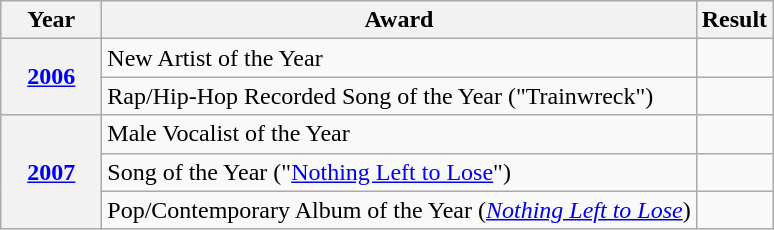<table class="wikitable">
<tr>
<th style="width:60px;">Year</th>
<th>Award</th>
<th>Result</th>
</tr>
<tr>
<th rowspan="2"><a href='#'>2006</a></th>
<td>New Artist of the Year</td>
<td></td>
</tr>
<tr>
<td>Rap/Hip-Hop Recorded Song of the Year ("Trainwreck")</td>
<td></td>
</tr>
<tr>
<th rowspan="3"><a href='#'>2007</a></th>
<td>Male Vocalist of the Year</td>
<td></td>
</tr>
<tr>
<td>Song of the Year ("<a href='#'>Nothing Left to Lose</a>")</td>
<td></td>
</tr>
<tr>
<td>Pop/Contemporary Album of the Year (<em><a href='#'>Nothing Left to Lose</a></em>)</td>
<td></td>
</tr>
</table>
